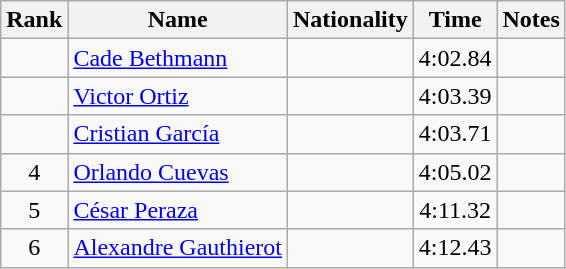<table class="wikitable sortable" style="text-align:center">
<tr>
<th>Rank</th>
<th>Name</th>
<th>Nationality</th>
<th>Time</th>
<th>Notes</th>
</tr>
<tr>
<td></td>
<td align=left><a href='#'>Cade Bethmann</a></td>
<td align=left></td>
<td>4:02.84</td>
<td></td>
</tr>
<tr>
<td></td>
<td align=left><a href='#'>Victor Ortiz</a></td>
<td align=left></td>
<td>4:03.39</td>
<td></td>
</tr>
<tr>
<td></td>
<td align=left><a href='#'>Cristian García</a></td>
<td align=left></td>
<td>4:03.71</td>
<td></td>
</tr>
<tr>
<td>4</td>
<td align=left><a href='#'>Orlando Cuevas</a></td>
<td align=left></td>
<td>4:05.02</td>
<td></td>
</tr>
<tr>
<td>5</td>
<td align=left><a href='#'>César Peraza</a></td>
<td align=left></td>
<td>4:11.32</td>
<td></td>
</tr>
<tr>
<td>6</td>
<td align=left><a href='#'>Alexandre Gauthierot</a></td>
<td align=left></td>
<td>4:12.43</td>
<td></td>
</tr>
</table>
